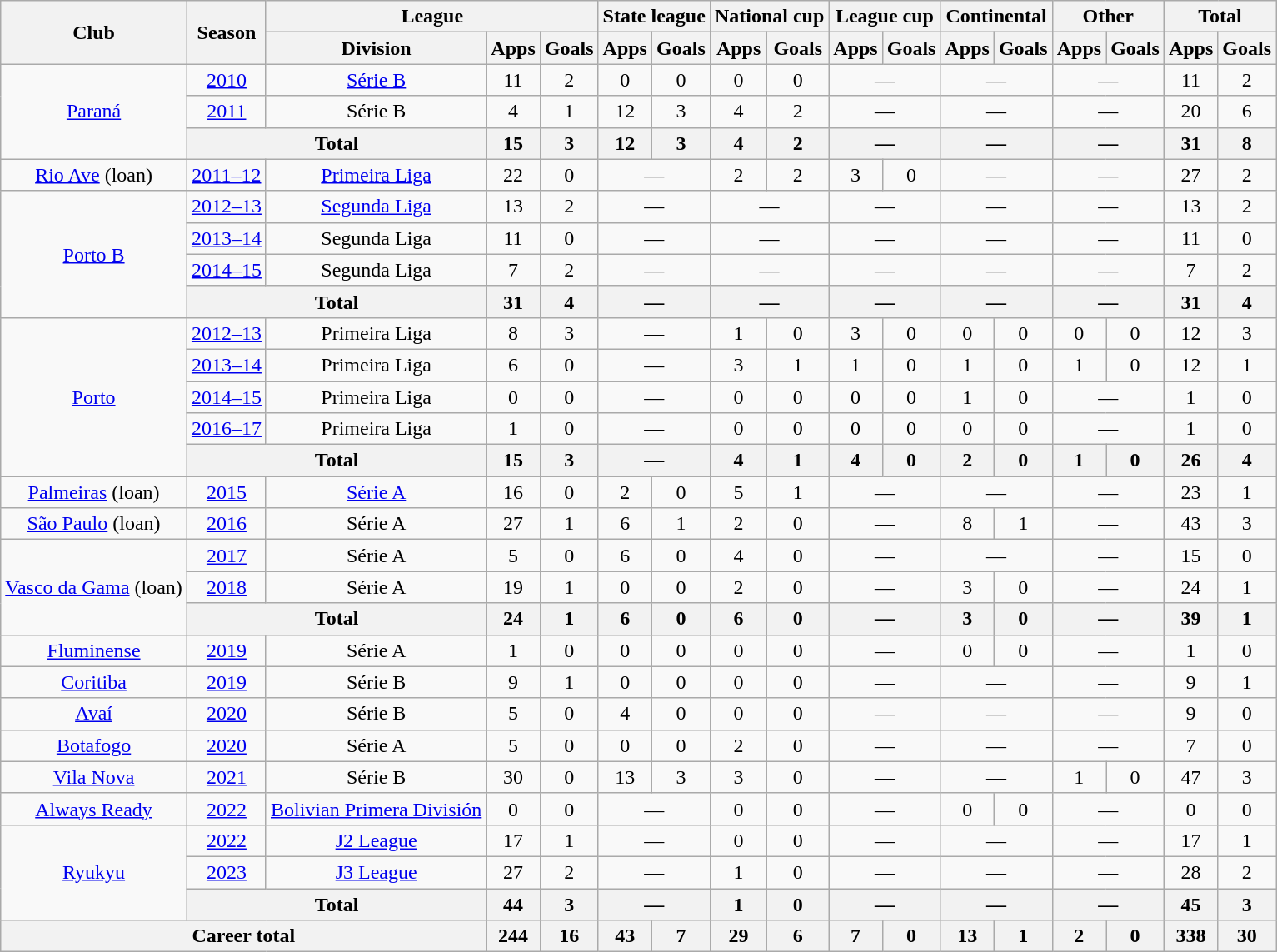<table class="wikitable" style="text-align: center">
<tr>
<th rowspan="2">Club</th>
<th rowspan="2">Season</th>
<th colspan="3">League</th>
<th colspan="2">State league</th>
<th colspan="2">National cup</th>
<th colspan="2">League cup</th>
<th colspan="2">Continental</th>
<th colspan="2">Other</th>
<th colspan="2">Total</th>
</tr>
<tr>
<th>Division</th>
<th>Apps</th>
<th>Goals</th>
<th>Apps</th>
<th>Goals</th>
<th>Apps</th>
<th>Goals</th>
<th>Apps</th>
<th>Goals</th>
<th>Apps</th>
<th>Goals</th>
<th>Apps</th>
<th>Goals</th>
<th>Apps</th>
<th>Goals</th>
</tr>
<tr>
<td rowspan="3"><a href='#'>Paraná</a></td>
<td><a href='#'>2010</a></td>
<td><a href='#'>Série B</a></td>
<td>11</td>
<td>2</td>
<td>0</td>
<td>0</td>
<td>0</td>
<td>0</td>
<td colspan="2">—</td>
<td colspan="2">—</td>
<td colspan="2">—</td>
<td>11</td>
<td>2</td>
</tr>
<tr>
<td><a href='#'>2011</a></td>
<td>Série B</td>
<td>4</td>
<td>1</td>
<td>12</td>
<td>3</td>
<td>4</td>
<td>2</td>
<td colspan="2">—</td>
<td colspan="2">—</td>
<td colspan="2">—</td>
<td>20</td>
<td>6</td>
</tr>
<tr>
<th colspan="2">Total</th>
<th>15</th>
<th>3</th>
<th>12</th>
<th>3</th>
<th>4</th>
<th>2</th>
<th colspan="2">—</th>
<th colspan="2">—</th>
<th colspan="2">—</th>
<th>31</th>
<th>8</th>
</tr>
<tr>
<td><a href='#'>Rio Ave</a> (loan)</td>
<td><a href='#'>2011–12</a></td>
<td><a href='#'>Primeira Liga</a></td>
<td>22</td>
<td>0</td>
<td colspan="2">—</td>
<td>2</td>
<td>2</td>
<td>3</td>
<td>0</td>
<td colspan="2">—</td>
<td colspan="2">—</td>
<td>27</td>
<td>2</td>
</tr>
<tr>
<td rowspan="4"><a href='#'>Porto B</a></td>
<td><a href='#'>2012–13</a></td>
<td><a href='#'>Segunda Liga</a></td>
<td>13</td>
<td>2</td>
<td colspan="2">—</td>
<td colspan="2">—</td>
<td colspan="2">—</td>
<td colspan="2">—</td>
<td colspan="2">—</td>
<td>13</td>
<td>2</td>
</tr>
<tr>
<td><a href='#'>2013–14</a></td>
<td>Segunda Liga</td>
<td>11</td>
<td>0</td>
<td colspan="2">—</td>
<td colspan="2">—</td>
<td colspan="2">—</td>
<td colspan="2">—</td>
<td colspan="2">—</td>
<td>11</td>
<td>0</td>
</tr>
<tr>
<td><a href='#'>2014–15</a></td>
<td>Segunda Liga</td>
<td>7</td>
<td>2</td>
<td colspan="2">—</td>
<td colspan="2">—</td>
<td colspan="2">—</td>
<td colspan="2">—</td>
<td colspan="2">—</td>
<td>7</td>
<td>2</td>
</tr>
<tr>
<th colspan="2">Total</th>
<th>31</th>
<th>4</th>
<th colspan="2">—</th>
<th colspan="2">—</th>
<th colspan="2">—</th>
<th colspan="2">—</th>
<th colspan="2">—</th>
<th>31</th>
<th>4</th>
</tr>
<tr>
<td rowspan="5"><a href='#'>Porto</a></td>
<td><a href='#'>2012–13</a></td>
<td>Primeira Liga</td>
<td>8</td>
<td>3</td>
<td colspan="2">—</td>
<td>1</td>
<td>0</td>
<td>3</td>
<td>0</td>
<td>0</td>
<td>0</td>
<td>0</td>
<td>0</td>
<td>12</td>
<td>3</td>
</tr>
<tr>
<td><a href='#'>2013–14</a></td>
<td>Primeira Liga</td>
<td>6</td>
<td>0</td>
<td colspan="2">—</td>
<td>3</td>
<td>1</td>
<td>1</td>
<td>0</td>
<td>1</td>
<td>0</td>
<td>1</td>
<td>0</td>
<td>12</td>
<td>1</td>
</tr>
<tr>
<td><a href='#'>2014–15</a></td>
<td>Primeira Liga</td>
<td>0</td>
<td>0</td>
<td colspan="2">—</td>
<td>0</td>
<td>0</td>
<td>0</td>
<td>0</td>
<td>1</td>
<td>0</td>
<td colspan="2">—</td>
<td>1</td>
<td>0</td>
</tr>
<tr>
<td><a href='#'>2016–17</a></td>
<td>Primeira Liga</td>
<td>1</td>
<td>0</td>
<td colspan="2">—</td>
<td>0</td>
<td>0</td>
<td>0</td>
<td>0</td>
<td>0</td>
<td>0</td>
<td colspan="2">—</td>
<td>1</td>
<td>0</td>
</tr>
<tr>
<th colspan="2">Total</th>
<th>15</th>
<th>3</th>
<th colspan="2">—</th>
<th>4</th>
<th>1</th>
<th>4</th>
<th>0</th>
<th>2</th>
<th>0</th>
<th>1</th>
<th>0</th>
<th>26</th>
<th>4</th>
</tr>
<tr>
<td><a href='#'>Palmeiras</a> (loan)</td>
<td><a href='#'>2015</a></td>
<td><a href='#'>Série A</a></td>
<td>16</td>
<td>0</td>
<td>2</td>
<td>0</td>
<td>5</td>
<td>1</td>
<td colspan="2">—</td>
<td colspan="2">—</td>
<td colspan="2">—</td>
<td>23</td>
<td>1</td>
</tr>
<tr>
<td><a href='#'>São Paulo</a> (loan)</td>
<td><a href='#'>2016</a></td>
<td>Série A</td>
<td>27</td>
<td>1</td>
<td>6</td>
<td>1</td>
<td>2</td>
<td>0</td>
<td colspan="2">—</td>
<td>8</td>
<td>1</td>
<td colspan="2">—</td>
<td>43</td>
<td>3</td>
</tr>
<tr>
<td rowspan="3"><a href='#'>Vasco da Gama</a> (loan)</td>
<td><a href='#'>2017</a></td>
<td>Série A</td>
<td>5</td>
<td>0</td>
<td>6</td>
<td>0</td>
<td>4</td>
<td>0</td>
<td colspan="2">—</td>
<td colspan="2">—</td>
<td colspan="2">—</td>
<td>15</td>
<td>0</td>
</tr>
<tr>
<td><a href='#'>2018</a></td>
<td>Série A</td>
<td>19</td>
<td>1</td>
<td>0</td>
<td>0</td>
<td>2</td>
<td>0</td>
<td colspan="2">—</td>
<td>3</td>
<td>0</td>
<td colspan="2">—</td>
<td>24</td>
<td>1</td>
</tr>
<tr>
<th colspan="2">Total</th>
<th>24</th>
<th>1</th>
<th>6</th>
<th>0</th>
<th>6</th>
<th>0</th>
<th colspan="2">—</th>
<th>3</th>
<th>0</th>
<th colspan="2">—</th>
<th>39</th>
<th>1</th>
</tr>
<tr>
<td><a href='#'>Fluminense</a></td>
<td><a href='#'>2019</a></td>
<td>Série A</td>
<td>1</td>
<td>0</td>
<td>0</td>
<td>0</td>
<td>0</td>
<td>0</td>
<td colspan="2">—</td>
<td>0</td>
<td>0</td>
<td colspan="2">—</td>
<td>1</td>
<td>0</td>
</tr>
<tr>
<td><a href='#'>Coritiba</a></td>
<td><a href='#'>2019</a></td>
<td>Série B</td>
<td>9</td>
<td>1</td>
<td>0</td>
<td>0</td>
<td>0</td>
<td>0</td>
<td colspan="2">—</td>
<td colspan="2">—</td>
<td colspan="2">—</td>
<td>9</td>
<td>1</td>
</tr>
<tr>
<td><a href='#'>Avaí</a></td>
<td><a href='#'>2020</a></td>
<td>Série B</td>
<td>5</td>
<td>0</td>
<td>4</td>
<td>0</td>
<td>0</td>
<td>0</td>
<td colspan="2">—</td>
<td colspan="2">—</td>
<td colspan="2">—</td>
<td>9</td>
<td>0</td>
</tr>
<tr>
<td><a href='#'>Botafogo</a></td>
<td><a href='#'>2020</a></td>
<td>Série A</td>
<td>5</td>
<td>0</td>
<td>0</td>
<td>0</td>
<td>2</td>
<td>0</td>
<td colspan="2">—</td>
<td colspan="2">—</td>
<td colspan="2">—</td>
<td>7</td>
<td>0</td>
</tr>
<tr>
<td><a href='#'>Vila Nova</a></td>
<td><a href='#'>2021</a></td>
<td>Série B</td>
<td>30</td>
<td>0</td>
<td>13</td>
<td>3</td>
<td>3</td>
<td>0</td>
<td colspan="2">—</td>
<td colspan="2">—</td>
<td>1</td>
<td>0</td>
<td>47</td>
<td>3</td>
</tr>
<tr>
<td><a href='#'>Always Ready</a></td>
<td><a href='#'>2022</a></td>
<td><a href='#'>Bolivian Primera División</a></td>
<td>0</td>
<td>0</td>
<td colspan="2">—</td>
<td>0</td>
<td>0</td>
<td colspan="2">—</td>
<td>0</td>
<td>0</td>
<td colspan="2">—</td>
<td>0</td>
<td>0</td>
</tr>
<tr>
<td rowspan="3"><a href='#'>Ryukyu</a></td>
<td><a href='#'>2022</a></td>
<td><a href='#'>J2 League</a></td>
<td>17</td>
<td>1</td>
<td colspan="2">—</td>
<td>0</td>
<td>0</td>
<td colspan="2">—</td>
<td colspan="2">—</td>
<td colspan="2">—</td>
<td>17</td>
<td>1</td>
</tr>
<tr>
<td><a href='#'>2023</a></td>
<td><a href='#'>J3 League</a></td>
<td>27</td>
<td>2</td>
<td colspan="2">—</td>
<td>1</td>
<td>0</td>
<td colspan="2">—</td>
<td colspan="2">—</td>
<td colspan="2">—</td>
<td>28</td>
<td>2</td>
</tr>
<tr>
<th colspan="2">Total</th>
<th>44</th>
<th>3</th>
<th colspan="2">—</th>
<th>1</th>
<th>0</th>
<th colspan="2">—</th>
<th colspan="2">—</th>
<th colspan="2">—</th>
<th>45</th>
<th>3</th>
</tr>
<tr>
<th colspan="3">Career total</th>
<th>244</th>
<th>16</th>
<th>43</th>
<th>7</th>
<th>29</th>
<th>6</th>
<th>7</th>
<th>0</th>
<th>13</th>
<th>1</th>
<th>2</th>
<th>0</th>
<th>338</th>
<th>30</th>
</tr>
</table>
